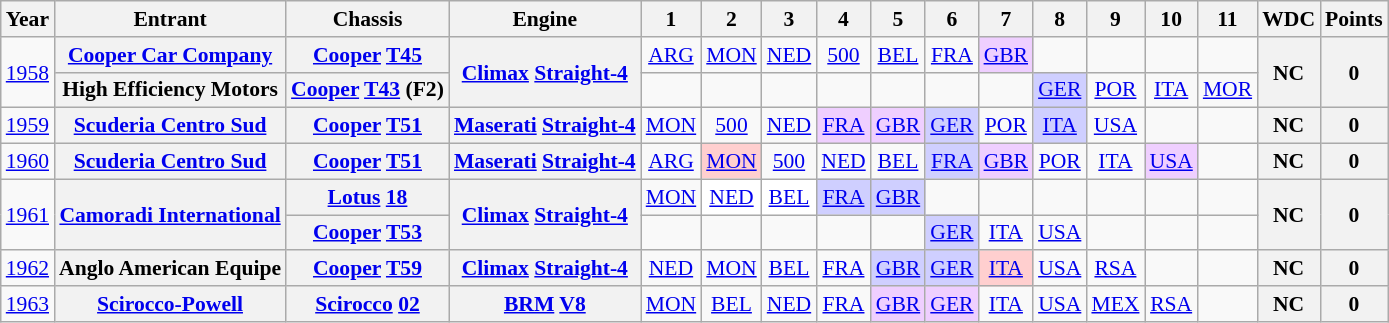<table class="wikitable" style="text-align:center; font-size:90%">
<tr>
<th>Year</th>
<th>Entrant</th>
<th>Chassis</th>
<th>Engine</th>
<th>1</th>
<th>2</th>
<th>3</th>
<th>4</th>
<th>5</th>
<th>6</th>
<th>7</th>
<th>8</th>
<th>9</th>
<th>10</th>
<th>11</th>
<th>WDC</th>
<th>Points</th>
</tr>
<tr>
<td rowspan=2><a href='#'>1958</a></td>
<th><a href='#'>Cooper Car Company</a></th>
<th><a href='#'>Cooper</a> <a href='#'>T45</a></th>
<th rowspan=2><a href='#'>Climax</a> <a href='#'>Straight-4</a></th>
<td><a href='#'>ARG</a></td>
<td><a href='#'>MON</a></td>
<td><a href='#'>NED</a></td>
<td><a href='#'>500</a></td>
<td><a href='#'>BEL</a></td>
<td><a href='#'>FRA</a></td>
<td style="background:#EFCFFF;"><a href='#'>GBR</a><br></td>
<td></td>
<td></td>
<td></td>
<td></td>
<th rowspan=2>NC</th>
<th rowspan=2>0</th>
</tr>
<tr>
<th>High Efficiency Motors</th>
<th><a href='#'>Cooper</a> <a href='#'>T43</a> (F2)</th>
<td></td>
<td></td>
<td></td>
<td></td>
<td></td>
<td></td>
<td></td>
<td style="background:#CFCFFF;"><a href='#'>GER</a><br></td>
<td><a href='#'>POR</a></td>
<td><a href='#'>ITA</a></td>
<td><a href='#'>MOR</a></td>
</tr>
<tr>
<td><a href='#'>1959</a></td>
<th><a href='#'>Scuderia Centro Sud</a></th>
<th><a href='#'>Cooper</a> <a href='#'>T51</a></th>
<th><a href='#'>Maserati</a> <a href='#'>Straight-4</a></th>
<td><a href='#'>MON</a></td>
<td><a href='#'>500</a></td>
<td><a href='#'>NED</a></td>
<td style="background:#EFCFFF;"><a href='#'>FRA</a><br></td>
<td style="background:#EFCFFF;"><a href='#'>GBR</a><br></td>
<td style="background:#CFCFFF;"><a href='#'>GER</a><br></td>
<td><a href='#'>POR</a></td>
<td style="background:#CFCFFF;"><a href='#'>ITA</a><br></td>
<td><a href='#'>USA</a></td>
<td></td>
<td></td>
<th>NC</th>
<th>0</th>
</tr>
<tr>
<td><a href='#'>1960</a></td>
<th><a href='#'>Scuderia Centro Sud</a></th>
<th><a href='#'>Cooper</a> <a href='#'>T51</a></th>
<th><a href='#'>Maserati</a> <a href='#'>Straight-4</a></th>
<td><a href='#'>ARG</a></td>
<td style="background:#FFCFCF;"><a href='#'>MON</a><br></td>
<td><a href='#'>500</a></td>
<td><a href='#'>NED</a></td>
<td><a href='#'>BEL</a></td>
<td style="background:#CFCFFF;"><a href='#'>FRA</a><br></td>
<td style="background:#EFCFFF;"><a href='#'>GBR</a><br></td>
<td><a href='#'>POR</a></td>
<td><a href='#'>ITA</a></td>
<td style="background:#EFCFFF;"><a href='#'>USA</a><br></td>
<td></td>
<th>NC</th>
<th>0</th>
</tr>
<tr>
<td rowspan=2><a href='#'>1961</a></td>
<th rowspan=2><a href='#'>Camoradi International</a></th>
<th><a href='#'>Lotus</a> <a href='#'>18</a></th>
<th rowspan=2><a href='#'>Climax</a> <a href='#'>Straight-4</a></th>
<td><a href='#'>MON</a></td>
<td style="background:#ffffff;"><a href='#'>NED</a><br></td>
<td style="background:#ffffff;"><a href='#'>BEL</a><br></td>
<td style="background:#CFCFFF;"><a href='#'>FRA</a><br></td>
<td style="background:#CFCFFF;"><a href='#'>GBR</a><br></td>
<td></td>
<td></td>
<td></td>
<td></td>
<td></td>
<td></td>
<th rowspan=2>NC</th>
<th rowspan=2>0</th>
</tr>
<tr>
<th><a href='#'>Cooper</a> <a href='#'>T53</a></th>
<td></td>
<td></td>
<td></td>
<td></td>
<td></td>
<td style="background:#CFCFFF;"><a href='#'>GER</a><br></td>
<td><a href='#'>ITA</a></td>
<td><a href='#'>USA</a></td>
<td></td>
<td></td>
<td></td>
</tr>
<tr>
<td><a href='#'>1962</a></td>
<th>Anglo American Equipe</th>
<th><a href='#'>Cooper</a> <a href='#'>T59</a></th>
<th><a href='#'>Climax</a> <a href='#'>Straight-4</a></th>
<td><a href='#'>NED</a></td>
<td><a href='#'>MON</a></td>
<td><a href='#'>BEL</a></td>
<td><a href='#'>FRA</a></td>
<td style="background:#CFCFFF;"><a href='#'>GBR</a><br></td>
<td style="background:#CFCFFF;"><a href='#'>GER</a><br></td>
<td style="background:#FFCFCF;"><a href='#'>ITA</a><br></td>
<td><a href='#'>USA</a></td>
<td><a href='#'>RSA</a></td>
<td></td>
<td></td>
<th>NC</th>
<th>0</th>
</tr>
<tr>
<td><a href='#'>1963</a></td>
<th><a href='#'>Scirocco-Powell</a></th>
<th><a href='#'>Scirocco</a> <a href='#'>02</a></th>
<th><a href='#'>BRM</a> <a href='#'>V8</a></th>
<td><a href='#'>MON</a><br></td>
<td><a href='#'>BEL</a><br></td>
<td><a href='#'>NED</a><br></td>
<td><a href='#'>FRA</a><br></td>
<td style="background:#EFCFFF;"><a href='#'>GBR</a><br></td>
<td style="background:#EFCFFF;"><a href='#'>GER</a><br></td>
<td><a href='#'>ITA</a><br></td>
<td><a href='#'>USA</a></td>
<td><a href='#'>MEX</a></td>
<td><a href='#'>RSA</a></td>
<td></td>
<th>NC</th>
<th>0</th>
</tr>
</table>
